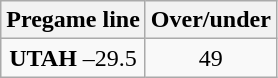<table class="wikitable">
<tr align="center">
<th style=>Pregame line</th>
<th style=>Over/under</th>
</tr>
<tr align="center">
<td><strong>UTAH</strong> –29.5</td>
<td>49</td>
</tr>
</table>
